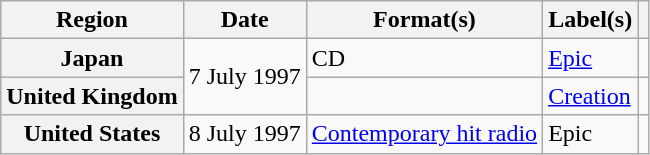<table class="wikitable plainrowheaders">
<tr>
<th scope="col">Region</th>
<th scope="col">Date</th>
<th scope="col">Format(s)</th>
<th scope="col">Label(s)</th>
<th scope="col"></th>
</tr>
<tr>
<th scope="row">Japan</th>
<td rowspan="2">7 July 1997</td>
<td>CD</td>
<td><a href='#'>Epic</a></td>
<td align="center"></td>
</tr>
<tr>
<th scope="row">United Kingdom</th>
<td></td>
<td><a href='#'>Creation</a></td>
<td align="center"></td>
</tr>
<tr>
<th scope="row">United States</th>
<td>8 July 1997</td>
<td><a href='#'>Contemporary hit radio</a></td>
<td>Epic</td>
<td align="center"></td>
</tr>
</table>
